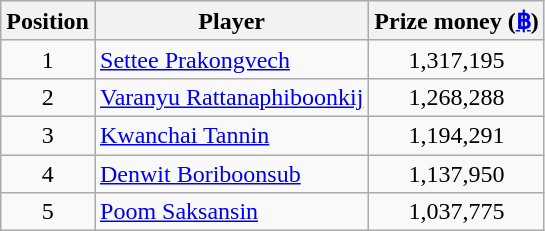<table class=wikitable>
<tr>
<th>Position</th>
<th>Player</th>
<th>Prize money (<a href='#'>฿</a>)</th>
</tr>
<tr>
<td align=center>1</td>
<td> <a href='#'>Settee Prakongvech</a></td>
<td align=center>1,317,195</td>
</tr>
<tr>
<td align=center>2</td>
<td> <a href='#'>Varanyu Rattanaphiboonkij</a></td>
<td align=center>1,268,288</td>
</tr>
<tr>
<td align=center>3</td>
<td> <a href='#'>Kwanchai Tannin</a></td>
<td align=center>1,194,291</td>
</tr>
<tr>
<td align=center>4</td>
<td> <a href='#'>Denwit Boriboonsub</a></td>
<td align=center>1,137,950</td>
</tr>
<tr>
<td align=center>5</td>
<td> <a href='#'>Poom Saksansin</a></td>
<td align=center>1,037,775</td>
</tr>
</table>
